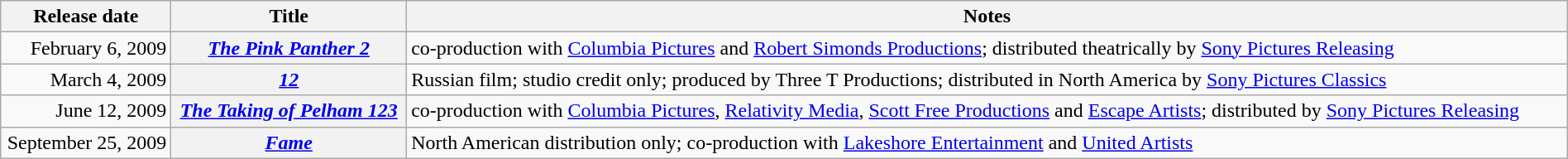<table class="wikitable sortable" style="width:100%;">
<tr>
<th scope="col" style="width:130px;">Release date</th>
<th>Title</th>
<th>Notes</th>
</tr>
<tr>
<td style="text-align:right;">February 6, 2009</td>
<th scope="row"><em><a href='#'>The Pink Panther 2</a></em></th>
<td>co-production with <a href='#'>Columbia Pictures</a> and <a href='#'>Robert Simonds Productions</a>; distributed theatrically by <a href='#'>Sony Pictures Releasing</a></td>
</tr>
<tr>
<td style="text-align:right;">March 4, 2009</td>
<th scope="row"><em><a href='#'>12</a></em></th>
<td>Russian film; studio credit only; produced by Three T Productions; distributed in North America by <a href='#'>Sony Pictures Classics</a></td>
</tr>
<tr>
<td style="text-align:right;">June 12, 2009</td>
<th scope="row"><em><a href='#'>The Taking of Pelham 123</a></em></th>
<td>co-production with <a href='#'>Columbia Pictures</a>, <a href='#'>Relativity Media</a>, <a href='#'>Scott Free Productions</a> and <a href='#'>Escape Artists</a>; distributed by <a href='#'>Sony Pictures Releasing</a></td>
</tr>
<tr>
<td style="text-align:right;">September 25, 2009</td>
<th scope="row"><em><a href='#'>Fame</a></em></th>
<td>North American distribution only; co-production with <a href='#'>Lakeshore Entertainment</a> and <a href='#'>United Artists</a></td>
</tr>
</table>
